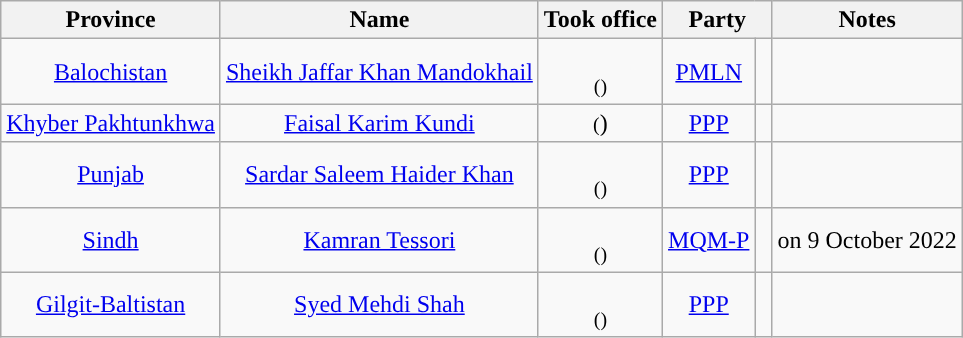<table class="wikitable sortable" style="text-align:center">
<tr>
<th scope="col">Province</th>
<th scope="col">Name</th>
<th scope="col">Took office<br></th>
<th colspan="2" scope="col">Party</th>
<th>Notes</th>
</tr>
<tr>
<td><a href='#'>Balochistan</a><br></td>
<td><a href='#'>Sheikh Jaffar Khan Mandokhail</a></td>
<td><br><small>()</small></td>
<td><a href='#'>PMLN</a></td>
<td width="4px"></td>
<td></td>
</tr>
<tr>
<td><a href='#'>Khyber Pakhtunkhwa</a><br></td>
<td><a href='#'>Faisal Karim Kundi</a></td>
<td> <small>(</small>)</td>
<td><a href='#'>PPP</a></td>
<td width="4px"></td>
<td></td>
</tr>
<tr>
<td><a href='#'>Punjab</a><br></td>
<td><a href='#'>Sardar Saleem Haider Khan</a></td>
<td><br><small>()</small></td>
<td><a href='#'>PPP</a></td>
<td width="4px"></td>
<td></td>
</tr>
<tr>
<td><a href='#'>Sindh</a><br></td>
<td><a href='#'>Kamran Tessori</a></td>
<td><br><small>()</small></td>
<td><a href='#'>MQM-P</a></td>
<td width="4px"></td>
<td>on 9 October 2022</td>
</tr>
<tr>
<td><a href='#'>Gilgit-Baltistan</a><br></td>
<td><a href='#'>Syed Mehdi Shah</a></td>
<td><br><small>()</small></td>
<td><a href='#'>PPP</a></td>
<td width="4px"></td>
<td></td>
</tr>
</table>
